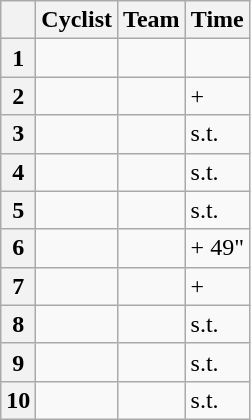<table class="wikitable">
<tr>
<th></th>
<th>Cyclist</th>
<th>Team</th>
<th>Time</th>
</tr>
<tr>
<th>1</th>
<td></td>
<td></td>
<td></td>
</tr>
<tr>
<th>2</th>
<td></td>
<td></td>
<td>+ </td>
</tr>
<tr>
<th>3</th>
<td></td>
<td></td>
<td>s.t.</td>
</tr>
<tr>
<th>4</th>
<td></td>
<td></td>
<td>s.t.</td>
</tr>
<tr>
<th>5</th>
<td></td>
<td></td>
<td>s.t.</td>
</tr>
<tr>
<th>6</th>
<td></td>
<td></td>
<td>+ 49"</td>
</tr>
<tr>
<th>7</th>
<td></td>
<td></td>
<td>+ </td>
</tr>
<tr>
<th>8</th>
<td></td>
<td></td>
<td>s.t.</td>
</tr>
<tr>
<th>9</th>
<td></td>
<td></td>
<td>s.t.</td>
</tr>
<tr>
<th>10</th>
<td></td>
<td></td>
<td>s.t.</td>
</tr>
</table>
